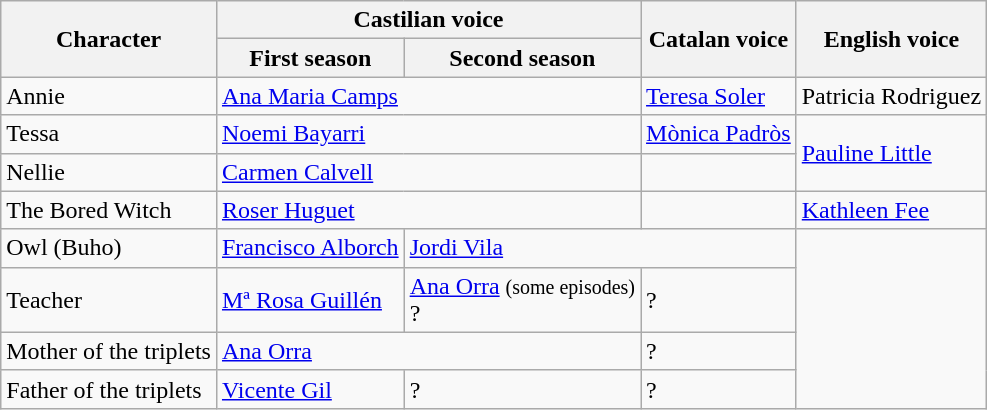<table class="wikitable">
<tr>
<th rowspan="2">Character</th>
<th colspan="2">Castilian voice</th>
<th rowspan="2">Catalan voice</th>
<th rowspan="2">English voice</th>
</tr>
<tr>
<th>First season</th>
<th>Second season</th>
</tr>
<tr>
<td>Annie</td>
<td colspan="2"><div><a href='#'>Ana Maria Camps</a></div></td>
<td><div><a href='#'>Teresa Soler</a></div></td>
<td><div>Patricia Rodriguez</div></td>
</tr>
<tr>
<td>Tessa</td>
<td colspan="2"><div><a href='#'>Noemi Bayarri</a></div></td>
<td><div><a href='#'>Mònica Padròs</a></div></td>
<td rowspan="2"><div><a href='#'>Pauline Little</a></div></td>
</tr>
<tr>
<td>Nellie</td>
<td colspan="2"><div><a href='#'>Carmen Calvell</a></div></td>
<td><div></div></td>
</tr>
<tr>
<td>The Bored Witch</td>
<td colspan="2"><div><a href='#'>Roser Huguet</a></div></td>
<td><div></div></td>
<td><div><a href='#'>Kathleen Fee</a></div></td>
</tr>
<tr>
<td>Owl (Buho)</td>
<td><div><a href='#'>Francisco Alborch</a></div></td>
<td colspan="2"><div><a href='#'>Jordi Vila</a></div></td>
</tr>
<tr>
<td>Teacher</td>
<td><div><a href='#'>Mª Rosa Guillén</a></div></td>
<td><div><a href='#'>Ana Orra</a> <small>(some episodes)</small><br>?</div></td>
<td><div>?</div></td>
</tr>
<tr>
<td>Mother of the triplets</td>
<td colspan="2"><div><a href='#'>Ana Orra</a></div></td>
<td><div>?</div></td>
</tr>
<tr>
<td>Father of the triplets</td>
<td><div><a href='#'>Vicente Gil</a></div></td>
<td><div>?</div></td>
<td><div>?</div></td>
</tr>
</table>
